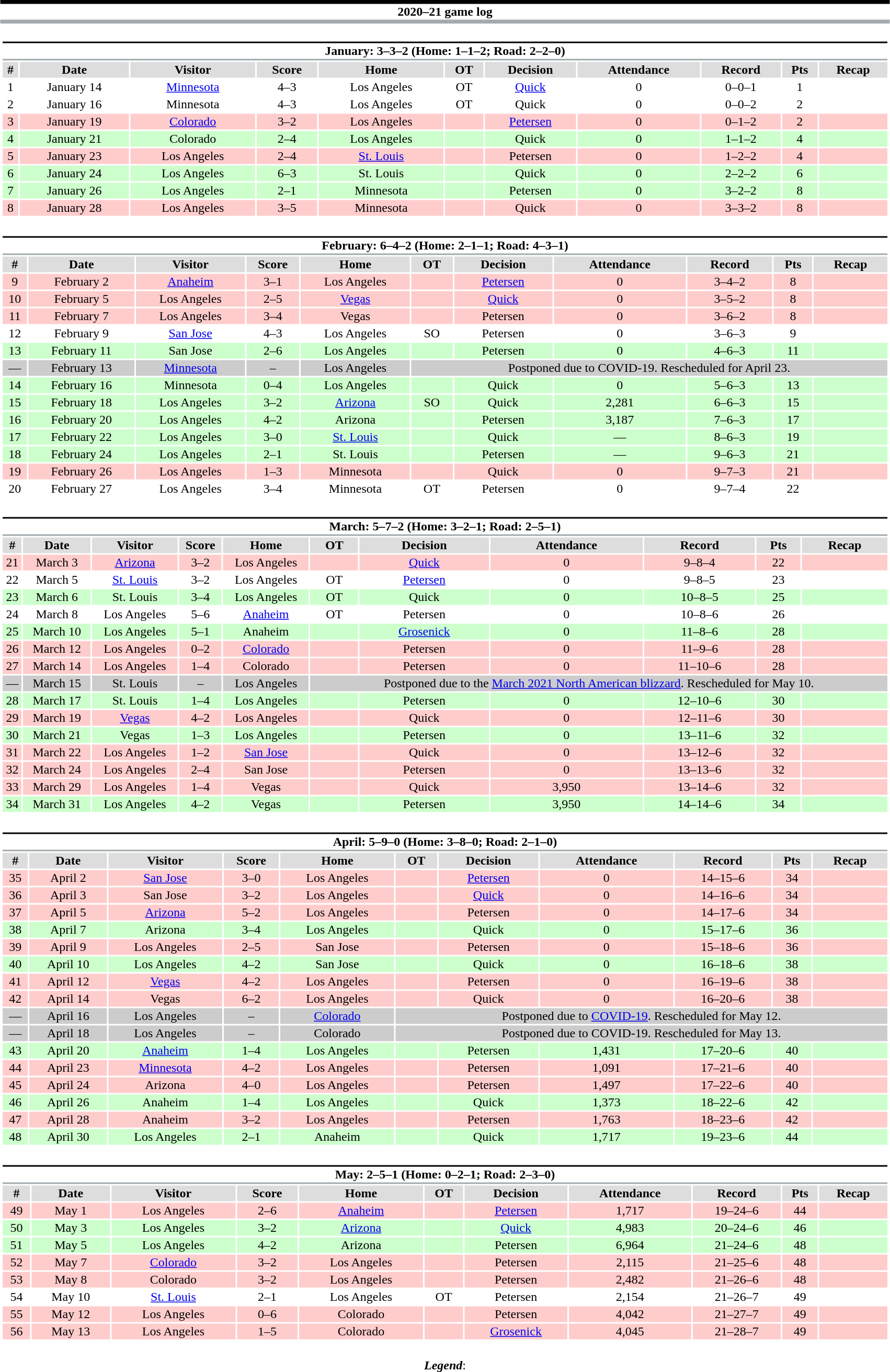<table class="toccolours" style="width:90%; clear:both; margin:1.5em auto; text-align:center;">
<tr>
<th colspan="11" style="background:#FFFFFF; border-top:#000000 5px solid; border-bottom:#A2AAAD 5px solid;">2020–21 game log</th>
</tr>
<tr>
<td colspan="11"><br><table class="toccolours collapsible collapsed" style="width:100%;">
<tr>
<th colspan="11" style="background:#FFFFFF; border-top:#000000 2px solid; border-bottom:#A2AAAD 2px solid;">January: 3–3–2 (Home: 1–1–2; Road: 2–2–0)</th>
</tr>
<tr style="background:#ddd;">
<th>#</th>
<th>Date</th>
<th>Visitor</th>
<th>Score</th>
<th>Home</th>
<th>OT</th>
<th>Decision</th>
<th>Attendance</th>
<th>Record</th>
<th>Pts</th>
<th>Recap</th>
</tr>
<tr style="background:#fff;">
<td>1</td>
<td>January 14</td>
<td><a href='#'>Minnesota</a></td>
<td>4–3</td>
<td>Los Angeles</td>
<td>OT</td>
<td><a href='#'>Quick</a></td>
<td>0</td>
<td>0–0–1</td>
<td>1</td>
<td></td>
</tr>
<tr style="background:#fff;">
<td>2</td>
<td>January 16</td>
<td>Minnesota</td>
<td>4–3</td>
<td>Los Angeles</td>
<td>OT</td>
<td>Quick</td>
<td>0</td>
<td>0–0–2</td>
<td>2</td>
<td></td>
</tr>
<tr style="background:#fcc;">
<td>3</td>
<td>January 19</td>
<td><a href='#'>Colorado</a></td>
<td>3–2</td>
<td>Los Angeles</td>
<td></td>
<td><a href='#'>Petersen</a></td>
<td>0</td>
<td>0–1–2</td>
<td>2</td>
<td></td>
</tr>
<tr style="background:#cfc;">
<td>4</td>
<td>January 21</td>
<td>Colorado</td>
<td>2–4</td>
<td>Los Angeles</td>
<td></td>
<td>Quick</td>
<td>0</td>
<td>1–1–2</td>
<td>4</td>
<td></td>
</tr>
<tr style="background:#fcc;">
<td>5</td>
<td>January 23</td>
<td>Los Angeles</td>
<td>2–4</td>
<td><a href='#'>St. Louis</a></td>
<td></td>
<td>Petersen</td>
<td>0</td>
<td>1–2–2</td>
<td>4</td>
<td></td>
</tr>
<tr style="background:#cfc;">
<td>6</td>
<td>January 24</td>
<td>Los Angeles</td>
<td>6–3</td>
<td>St. Louis</td>
<td></td>
<td>Quick</td>
<td>0</td>
<td>2–2–2</td>
<td>6</td>
<td></td>
</tr>
<tr style="background:#cfc;">
<td>7</td>
<td>January 26</td>
<td>Los Angeles</td>
<td>2–1</td>
<td>Minnesota</td>
<td></td>
<td>Petersen</td>
<td>0</td>
<td>3–2–2</td>
<td>8</td>
<td></td>
</tr>
<tr style="background:#fcc;">
<td>8</td>
<td>January 28</td>
<td>Los Angeles</td>
<td>3–5</td>
<td>Minnesota</td>
<td></td>
<td>Quick</td>
<td>0</td>
<td>3–3–2</td>
<td>8</td>
<td></td>
</tr>
</table>
</td>
</tr>
<tr>
<td colspan="11"><br><table class="toccolours collapsible collapsed" style="width:100%;">
<tr>
<th colspan="11" style="background:#FFFFFF; border-top:#000000 2px solid; border-bottom:#A2AAAD 2px solid;">February: 6–4–2 (Home: 2–1–1; Road: 4–3–1)</th>
</tr>
<tr style="background:#ddd;">
<th>#</th>
<th>Date</th>
<th>Visitor</th>
<th>Score</th>
<th>Home</th>
<th>OT</th>
<th>Decision</th>
<th>Attendance</th>
<th>Record</th>
<th>Pts</th>
<th>Recap</th>
</tr>
<tr style="background:#fcc;">
<td>9</td>
<td>February 2</td>
<td><a href='#'>Anaheim</a></td>
<td>3–1</td>
<td>Los Angeles</td>
<td></td>
<td><a href='#'>Petersen</a></td>
<td>0</td>
<td>3–4–2</td>
<td>8</td>
<td></td>
</tr>
<tr style="background:#fcc;">
<td>10</td>
<td>February 5</td>
<td>Los Angeles</td>
<td>2–5</td>
<td><a href='#'>Vegas</a></td>
<td></td>
<td><a href='#'>Quick</a></td>
<td>0</td>
<td>3–5–2</td>
<td>8</td>
<td></td>
</tr>
<tr style="background:#fcc;">
<td>11</td>
<td>February 7</td>
<td>Los Angeles</td>
<td>3–4</td>
<td>Vegas</td>
<td></td>
<td>Petersen</td>
<td>0</td>
<td>3–6–2</td>
<td>8</td>
<td></td>
</tr>
<tr style="background:#fff;">
<td>12</td>
<td>February 9</td>
<td><a href='#'>San Jose</a></td>
<td>4–3</td>
<td>Los Angeles</td>
<td>SO</td>
<td>Petersen</td>
<td>0</td>
<td>3–6–3</td>
<td>9</td>
<td></td>
</tr>
<tr style="background:#cfc;">
<td>13</td>
<td>February 11</td>
<td>San Jose</td>
<td>2–6</td>
<td>Los Angeles</td>
<td></td>
<td>Petersen</td>
<td>0</td>
<td>4–6–3</td>
<td>11</td>
<td></td>
</tr>
<tr style="background:#ccc;">
<td>—</td>
<td>February 13</td>
<td><a href='#'>Minnesota</a></td>
<td>–</td>
<td>Los Angeles</td>
<td colspan="6">Postponed due to COVID-19. Rescheduled for April 23.</td>
</tr>
<tr style="background:#cfc;">
<td>14</td>
<td>February 16</td>
<td>Minnesota</td>
<td>0–4</td>
<td>Los Angeles</td>
<td></td>
<td>Quick</td>
<td>0</td>
<td>5–6–3</td>
<td>13</td>
<td></td>
</tr>
<tr style="background:#cfc;">
<td>15</td>
<td>February 18</td>
<td>Los Angeles</td>
<td>3–2</td>
<td><a href='#'>Arizona</a></td>
<td>SO</td>
<td>Quick</td>
<td>2,281</td>
<td>6–6–3</td>
<td>15</td>
<td></td>
</tr>
<tr style="background:#cfc;">
<td>16</td>
<td>February 20</td>
<td>Los Angeles</td>
<td>4–2</td>
<td>Arizona</td>
<td></td>
<td>Petersen</td>
<td>3,187</td>
<td>7–6–3</td>
<td>17</td>
<td></td>
</tr>
<tr style="background:#cfc;">
<td>17</td>
<td>February 22</td>
<td>Los Angeles</td>
<td>3–0</td>
<td><a href='#'>St. Louis</a></td>
<td></td>
<td>Quick</td>
<td>—</td>
<td>8–6–3</td>
<td>19</td>
<td></td>
</tr>
<tr style="background:#cfc;">
<td>18</td>
<td>February 24</td>
<td>Los Angeles</td>
<td>2–1</td>
<td>St. Louis</td>
<td></td>
<td>Petersen</td>
<td>—</td>
<td>9–6–3</td>
<td>21</td>
<td></td>
</tr>
<tr style="background:#fcc;">
<td>19</td>
<td>February 26</td>
<td>Los Angeles</td>
<td>1–3</td>
<td>Minnesota</td>
<td></td>
<td>Quick</td>
<td>0</td>
<td>9–7–3</td>
<td>21</td>
<td></td>
</tr>
<tr style="background:#fff;">
<td>20</td>
<td>February 27</td>
<td>Los Angeles</td>
<td>3–4</td>
<td>Minnesota</td>
<td>OT</td>
<td>Petersen</td>
<td>0</td>
<td>9–7–4</td>
<td>22</td>
<td></td>
</tr>
</table>
</td>
</tr>
<tr>
<td colspan="11"><br><table class="toccolours collapsible collapsed" style="width:100%;">
<tr>
<th colspan="11" style="background:#FFFFFF; border-top:#000000 2px solid; border-bottom:#A2AAAD 2px solid;">March: 5–7–2 (Home: 3–2–1; Road: 2–5–1)</th>
</tr>
<tr style="background:#ddd;">
<th>#</th>
<th>Date</th>
<th>Visitor</th>
<th>Score</th>
<th>Home</th>
<th>OT</th>
<th>Decision</th>
<th>Attendance</th>
<th>Record</th>
<th>Pts</th>
<th>Recap</th>
</tr>
<tr style="background:#fcc;">
<td>21</td>
<td>March 3</td>
<td><a href='#'>Arizona</a></td>
<td>3–2</td>
<td>Los Angeles</td>
<td></td>
<td><a href='#'>Quick</a></td>
<td>0</td>
<td>9–8–4</td>
<td>22</td>
<td></td>
</tr>
<tr style="background:#fff;">
<td>22</td>
<td>March 5</td>
<td><a href='#'>St. Louis</a></td>
<td>3–2</td>
<td>Los Angeles</td>
<td>OT</td>
<td><a href='#'>Petersen</a></td>
<td>0</td>
<td>9–8–5</td>
<td>23</td>
<td></td>
</tr>
<tr style="background:#cfc;">
<td>23</td>
<td>March 6</td>
<td>St. Louis</td>
<td>3–4</td>
<td>Los Angeles</td>
<td>OT</td>
<td>Quick</td>
<td>0</td>
<td>10–8–5</td>
<td>25</td>
<td></td>
</tr>
<tr style="background:#fff;">
<td>24</td>
<td>March 8</td>
<td>Los Angeles</td>
<td>5–6</td>
<td><a href='#'>Anaheim</a></td>
<td>OT</td>
<td>Petersen</td>
<td>0</td>
<td>10–8–6</td>
<td>26</td>
<td></td>
</tr>
<tr style="background:#cfc;">
<td>25</td>
<td>March 10</td>
<td>Los Angeles</td>
<td>5–1</td>
<td>Anaheim</td>
<td></td>
<td><a href='#'>Grosenick</a></td>
<td>0</td>
<td>11–8–6</td>
<td>28</td>
<td></td>
</tr>
<tr style="background:#fcc;">
<td>26</td>
<td>March 12</td>
<td>Los Angeles</td>
<td>0–2</td>
<td><a href='#'>Colorado</a></td>
<td></td>
<td>Petersen</td>
<td>0</td>
<td>11–9–6</td>
<td>28</td>
<td></td>
</tr>
<tr style="background:#fcc;">
<td>27</td>
<td>March 14</td>
<td>Los Angeles</td>
<td>1–4</td>
<td>Colorado</td>
<td></td>
<td>Petersen</td>
<td>0</td>
<td>11–10–6</td>
<td>28</td>
<td></td>
</tr>
<tr style="background:#ccc;">
<td>—</td>
<td>March 15</td>
<td>St. Louis</td>
<td>–</td>
<td>Los Angeles</td>
<td colspan="6">Postponed due to the <a href='#'>March 2021 North American blizzard</a>. Rescheduled for May 10.</td>
</tr>
<tr style="background:#cfc;">
<td>28</td>
<td>March 17</td>
<td>St. Louis</td>
<td>1–4</td>
<td>Los Angeles</td>
<td></td>
<td>Petersen</td>
<td>0</td>
<td>12–10–6</td>
<td>30</td>
<td></td>
</tr>
<tr style="background:#fcc;">
<td>29</td>
<td>March 19</td>
<td><a href='#'>Vegas</a></td>
<td>4–2</td>
<td>Los Angeles</td>
<td></td>
<td>Quick</td>
<td>0</td>
<td>12–11–6</td>
<td>30</td>
<td></td>
</tr>
<tr style="background:#cfc;">
<td>30</td>
<td>March 21</td>
<td>Vegas</td>
<td>1–3</td>
<td>Los Angeles</td>
<td></td>
<td>Petersen</td>
<td>0</td>
<td>13–11–6</td>
<td>32</td>
<td></td>
</tr>
<tr style="background:#fcc;">
<td>31</td>
<td>March 22</td>
<td>Los Angeles</td>
<td>1–2</td>
<td><a href='#'>San Jose</a></td>
<td></td>
<td>Quick</td>
<td>0</td>
<td>13–12–6</td>
<td>32</td>
<td></td>
</tr>
<tr style="background:#fcc;">
<td>32</td>
<td>March 24</td>
<td>Los Angeles</td>
<td>2–4</td>
<td>San Jose</td>
<td></td>
<td>Petersen</td>
<td>0</td>
<td>13–13–6</td>
<td>32</td>
<td></td>
</tr>
<tr style="background:#fcc;">
<td>33</td>
<td>March 29</td>
<td>Los Angeles</td>
<td>1–4</td>
<td>Vegas</td>
<td></td>
<td>Quick</td>
<td>3,950</td>
<td>13–14–6</td>
<td>32</td>
<td></td>
</tr>
<tr style="background:#cfc;">
<td>34</td>
<td>March 31</td>
<td>Los Angeles</td>
<td>4–2</td>
<td>Vegas</td>
<td></td>
<td>Petersen</td>
<td>3,950</td>
<td>14–14–6</td>
<td>34</td>
<td></td>
</tr>
</table>
</td>
</tr>
<tr>
<td colspan="11"><br><table class="toccolours collapsible collapsed" style="width:100%;">
<tr>
<th colspan="11" style="background:#FFFFFF; border-top:#000000 2px solid; border-bottom:#A2AAAD 2px solid;">April: 5–9–0 (Home: 3–8–0; Road: 2–1–0)</th>
</tr>
<tr style="background:#ddd;">
<th>#</th>
<th>Date</th>
<th>Visitor</th>
<th>Score</th>
<th>Home</th>
<th>OT</th>
<th>Decision</th>
<th>Attendance</th>
<th>Record</th>
<th>Pts</th>
<th>Recap</th>
</tr>
<tr style="background:#fcc;">
<td>35</td>
<td>April 2</td>
<td><a href='#'>San Jose</a></td>
<td>3–0</td>
<td>Los Angeles</td>
<td></td>
<td><a href='#'>Petersen</a></td>
<td>0</td>
<td>14–15–6</td>
<td>34</td>
<td></td>
</tr>
<tr style="background:#fcc;">
<td>36</td>
<td>April 3</td>
<td>San Jose</td>
<td>3–2</td>
<td>Los Angeles</td>
<td></td>
<td><a href='#'>Quick</a></td>
<td>0</td>
<td>14–16–6</td>
<td>34</td>
<td></td>
</tr>
<tr style="background:#fcc;">
<td>37</td>
<td>April 5</td>
<td><a href='#'>Arizona</a></td>
<td>5–2</td>
<td>Los Angeles</td>
<td></td>
<td>Petersen</td>
<td>0</td>
<td>14–17–6</td>
<td>34</td>
<td></td>
</tr>
<tr style="background:#cfc;">
<td>38</td>
<td>April 7</td>
<td>Arizona</td>
<td>3–4</td>
<td>Los Angeles</td>
<td></td>
<td>Quick</td>
<td>0</td>
<td>15–17–6</td>
<td>36</td>
<td></td>
</tr>
<tr style="background:#fcc;">
<td>39</td>
<td>April 9</td>
<td>Los Angeles</td>
<td>2–5</td>
<td>San Jose</td>
<td></td>
<td>Petersen</td>
<td>0</td>
<td>15–18–6</td>
<td>36</td>
<td></td>
</tr>
<tr style="background:#cfc;">
<td>40</td>
<td>April 10</td>
<td>Los Angeles</td>
<td>4–2</td>
<td>San Jose</td>
<td></td>
<td>Quick</td>
<td>0</td>
<td>16–18–6</td>
<td>38</td>
<td></td>
</tr>
<tr style="background:#fcc;">
<td>41</td>
<td>April 12</td>
<td><a href='#'>Vegas</a></td>
<td>4–2</td>
<td>Los Angeles</td>
<td></td>
<td>Petersen</td>
<td>0</td>
<td>16–19–6</td>
<td>38</td>
<td></td>
</tr>
<tr style="background:#fcc;">
<td>42</td>
<td>April 14</td>
<td>Vegas</td>
<td>6–2</td>
<td>Los Angeles</td>
<td></td>
<td>Quick</td>
<td>0</td>
<td>16–20–6</td>
<td>38</td>
<td></td>
</tr>
<tr style="background:#ccc;">
<td>—</td>
<td>April 16</td>
<td>Los Angeles</td>
<td>–</td>
<td><a href='#'>Colorado</a></td>
<td colspan="6">Postponed due to <a href='#'>COVID-19</a>. Rescheduled for May 12.</td>
</tr>
<tr style="background:#ccc;">
<td>—</td>
<td>April 18</td>
<td>Los Angeles</td>
<td>–</td>
<td>Colorado</td>
<td colspan="6">Postponed due to COVID-19. Rescheduled for May 13.</td>
</tr>
<tr style="background:#cfc;">
<td>43</td>
<td>April 20</td>
<td><a href='#'>Anaheim</a></td>
<td>1–4</td>
<td>Los Angeles</td>
<td></td>
<td>Petersen</td>
<td>1,431</td>
<td>17–20–6</td>
<td>40</td>
<td></td>
</tr>
<tr style="background:#fcc;">
<td>44</td>
<td>April 23</td>
<td><a href='#'>Minnesota</a></td>
<td>4–2</td>
<td>Los Angeles</td>
<td></td>
<td>Petersen</td>
<td>1,091</td>
<td>17–21–6</td>
<td>40</td>
<td></td>
</tr>
<tr style="background:#fcc;">
<td>45</td>
<td>April 24</td>
<td>Arizona</td>
<td>4–0</td>
<td>Los Angeles</td>
<td></td>
<td>Petersen</td>
<td>1,497</td>
<td>17–22–6</td>
<td>40</td>
<td></td>
</tr>
<tr style="background:#cfc;">
<td>46</td>
<td>April 26</td>
<td>Anaheim</td>
<td>1–4</td>
<td>Los Angeles</td>
<td></td>
<td>Quick</td>
<td>1,373</td>
<td>18–22–6</td>
<td>42</td>
<td></td>
</tr>
<tr style="background:#fcc;">
<td>47</td>
<td>April 28</td>
<td>Anaheim</td>
<td>3–2</td>
<td>Los Angeles</td>
<td></td>
<td>Petersen</td>
<td>1,763</td>
<td>18–23–6</td>
<td>42</td>
<td></td>
</tr>
<tr style="background:#cfc;">
<td>48</td>
<td>April 30</td>
<td>Los Angeles</td>
<td>2–1</td>
<td>Anaheim</td>
<td></td>
<td>Quick</td>
<td>1,717</td>
<td>19–23–6</td>
<td>44</td>
<td></td>
</tr>
</table>
</td>
</tr>
<tr>
<td colspan="11"><br><table class="toccolours collapsible collapsed" style="width:100%;">
<tr>
<th colspan="11" style="background:#FFFFFF; border-top:#000000 2px solid; border-bottom:#A2AAAD 2px solid;">May: 2–5–1 (Home: 0–2–1; Road: 2–3–0)</th>
</tr>
<tr style="background:#ddd;">
<th>#</th>
<th>Date</th>
<th>Visitor</th>
<th>Score</th>
<th>Home</th>
<th>OT</th>
<th>Decision</th>
<th>Attendance</th>
<th>Record</th>
<th>Pts</th>
<th>Recap</th>
</tr>
<tr style="background:#fcc;">
<td>49</td>
<td>May 1</td>
<td>Los Angeles</td>
<td>2–6</td>
<td><a href='#'>Anaheim</a></td>
<td></td>
<td><a href='#'>Petersen</a></td>
<td>1,717</td>
<td>19–24–6</td>
<td>44</td>
<td></td>
</tr>
<tr style="background:#cfc;">
<td>50</td>
<td>May 3</td>
<td>Los Angeles</td>
<td>3–2</td>
<td><a href='#'>Arizona</a></td>
<td></td>
<td><a href='#'>Quick</a></td>
<td>4,983</td>
<td>20–24–6</td>
<td>46</td>
<td></td>
</tr>
<tr style="background:#cfc;">
<td>51</td>
<td>May 5</td>
<td>Los Angeles</td>
<td>4–2</td>
<td>Arizona</td>
<td></td>
<td>Petersen</td>
<td>6,964</td>
<td>21–24–6</td>
<td>48</td>
<td></td>
</tr>
<tr style="background:#fcc;">
<td>52</td>
<td>May 7</td>
<td><a href='#'>Colorado</a></td>
<td>3–2</td>
<td>Los Angeles</td>
<td></td>
<td>Petersen</td>
<td>2,115</td>
<td>21–25–6</td>
<td>48</td>
<td></td>
</tr>
<tr style="background:#fcc;">
<td>53</td>
<td>May 8</td>
<td>Colorado</td>
<td>3–2</td>
<td>Los Angeles</td>
<td></td>
<td>Petersen</td>
<td>2,482</td>
<td>21–26–6</td>
<td>48</td>
<td></td>
</tr>
<tr style="background:#fff;">
<td>54</td>
<td>May 10</td>
<td><a href='#'>St. Louis</a></td>
<td>2–1</td>
<td>Los Angeles</td>
<td>OT</td>
<td>Petersen</td>
<td>2,154</td>
<td>21–26–7</td>
<td>49</td>
<td></td>
</tr>
<tr style="background:#fcc;">
<td>55</td>
<td>May 12</td>
<td>Los Angeles</td>
<td>0–6</td>
<td>Colorado</td>
<td></td>
<td>Petersen</td>
<td>4,042</td>
<td>21–27–7</td>
<td>49</td>
<td></td>
</tr>
<tr style="background:#fcc;">
<td>56</td>
<td>May 13</td>
<td>Los Angeles</td>
<td>1–5</td>
<td>Colorado</td>
<td></td>
<td><a href='#'>Grosenick</a></td>
<td>4,045</td>
<td>21–28–7</td>
<td>49</td>
<td></td>
</tr>
</table>
</td>
</tr>
<tr>
<td colspan="11" style="text-align:center;"><br><strong><em>Legend</em></strong>:



</td>
</tr>
</table>
